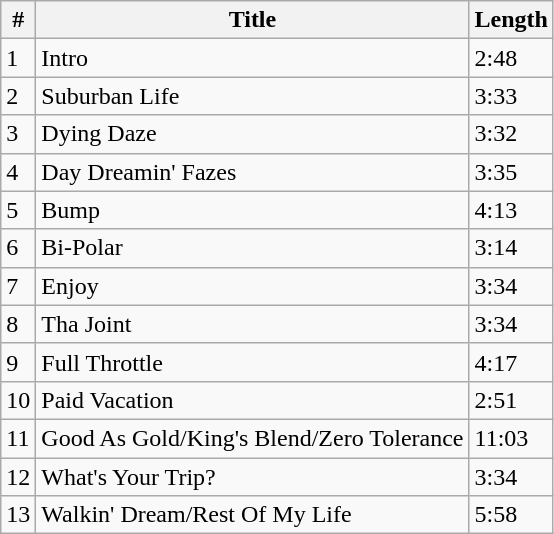<table class="wikitable">
<tr>
<th>#</th>
<th>Title</th>
<th>Length</th>
</tr>
<tr>
<td>1</td>
<td>Intro</td>
<td>2:48</td>
</tr>
<tr>
<td>2</td>
<td>Suburban Life</td>
<td>3:33</td>
</tr>
<tr>
<td>3</td>
<td>Dying Daze</td>
<td>3:32</td>
</tr>
<tr>
<td>4</td>
<td>Day Dreamin' Fazes</td>
<td>3:35</td>
</tr>
<tr>
<td>5</td>
<td>Bump</td>
<td>4:13</td>
</tr>
<tr>
<td>6</td>
<td>Bi-Polar</td>
<td>3:14</td>
</tr>
<tr>
<td>7</td>
<td>Enjoy</td>
<td>3:34</td>
</tr>
<tr>
<td>8</td>
<td>Tha Joint</td>
<td>3:34</td>
</tr>
<tr>
<td>9</td>
<td>Full Throttle</td>
<td>4:17</td>
</tr>
<tr>
<td>10</td>
<td>Paid Vacation</td>
<td>2:51</td>
</tr>
<tr>
<td>11</td>
<td>Good As Gold/King's Blend/Zero Tolerance</td>
<td>11:03</td>
</tr>
<tr>
<td>12</td>
<td>What's Your Trip?</td>
<td>3:34</td>
</tr>
<tr>
<td>13</td>
<td>Walkin' Dream/Rest Of My Life</td>
<td>5:58</td>
</tr>
</table>
